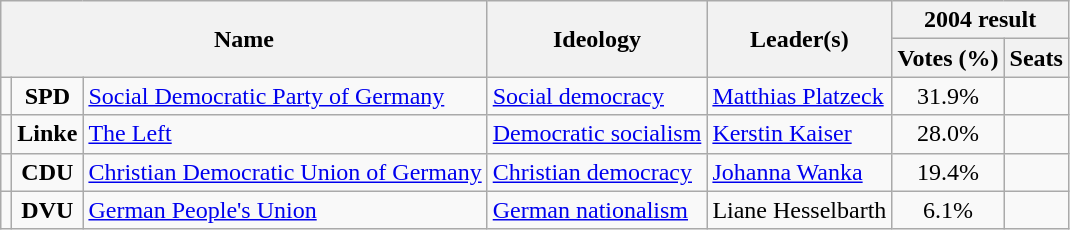<table class="wikitable">
<tr>
<th rowspan=2 colspan=3>Name</th>
<th rowspan=2>Ideology</th>
<th rowspan=2>Leader(s)</th>
<th colspan=2>2004 result</th>
</tr>
<tr>
<th>Votes (%)</th>
<th>Seats</th>
</tr>
<tr>
<td bgcolor=></td>
<td align=center><strong>SPD</strong></td>
<td><a href='#'>Social Democratic Party of Germany</a><br></td>
<td><a href='#'>Social democracy</a></td>
<td><a href='#'>Matthias Platzeck</a></td>
<td align=center>31.9%</td>
<td></td>
</tr>
<tr>
<td bgcolor=></td>
<td align=center><strong>Linke</strong></td>
<td><a href='#'>The Left</a><br></td>
<td><a href='#'>Democratic socialism</a></td>
<td><a href='#'>Kerstin Kaiser</a></td>
<td align=center>28.0%</td>
<td></td>
</tr>
<tr>
<td bgcolor=></td>
<td align=center><strong>CDU</strong></td>
<td><a href='#'>Christian Democratic Union of Germany</a><br></td>
<td><a href='#'>Christian democracy</a></td>
<td><a href='#'>Johanna Wanka</a></td>
<td align=center>19.4%</td>
<td></td>
</tr>
<tr>
<td bgcolor=></td>
<td align=center><strong>DVU</strong></td>
<td><a href='#'>German People's Union</a><br></td>
<td><a href='#'>German nationalism</a></td>
<td>Liane Hesselbarth</td>
<td align=center>6.1%</td>
<td></td>
</tr>
</table>
